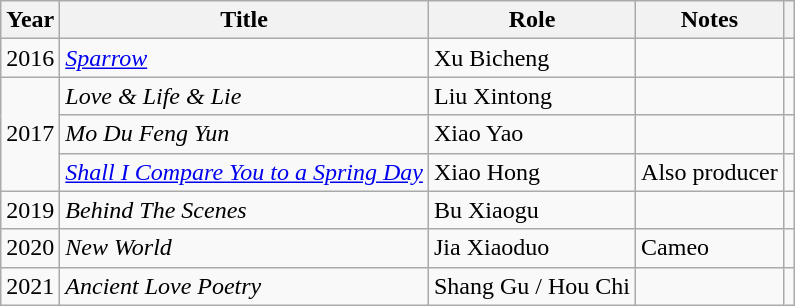<table class="wikitable sortable">
<tr>
<th>Year</th>
<th>Title</th>
<th>Role</th>
<th class="unsortable">Notes</th>
<th class="unsortable"></th>
</tr>
<tr>
<td rowspan=1>2016</td>
<td><em><a href='#'>Sparrow</a></em></td>
<td>Xu Bicheng</td>
<td></td>
<td></td>
</tr>
<tr>
<td rowspan=3>2017</td>
<td><em>Love & Life & Lie</em></td>
<td>Liu Xintong</td>
<td></td>
<td></td>
</tr>
<tr>
<td><em>Mo Du Feng Yun</em></td>
<td>Xiao Yao</td>
<td></td>
<td></td>
</tr>
<tr>
<td><em><a href='#'>Shall I Compare You to a Spring Day</a></em></td>
<td>Xiao Hong</td>
<td>Also producer</td>
<td></td>
</tr>
<tr>
<td>2019</td>
<td><em>Behind The Scenes</em></td>
<td>Bu Xiaogu</td>
<td></td>
<td></td>
</tr>
<tr>
<td>2020</td>
<td><em>New World</em></td>
<td>Jia Xiaoduo</td>
<td>Cameo</td>
<td></td>
</tr>
<tr>
<td>2021</td>
<td><em>Ancient Love Poetry</em></td>
<td>Shang Gu / Hou Chi</td>
<td></td>
<td></td>
</tr>
</table>
